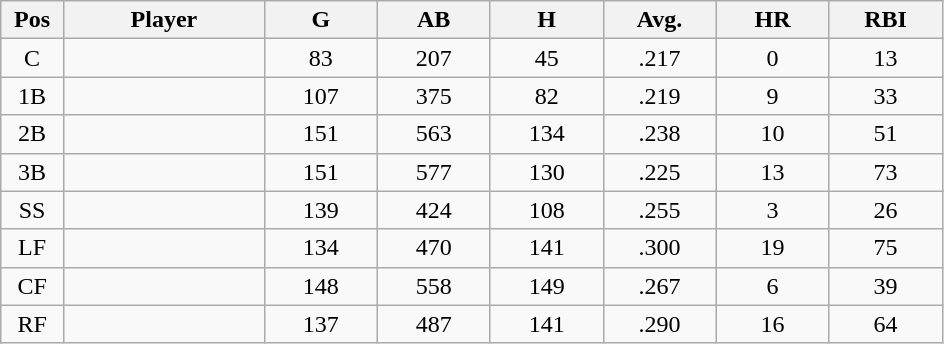<table class="wikitable sortable">
<tr>
<th bgcolor="#DDDDFF" width="5%">Pos</th>
<th bgcolor="#DDDDFF" width="16%">Player</th>
<th bgcolor="#DDDDFF" width="9%">G</th>
<th bgcolor="#DDDDFF" width="9%">AB</th>
<th bgcolor="#DDDDFF" width="9%">H</th>
<th bgcolor="#DDDDFF" width="9%">Avg.</th>
<th bgcolor="#DDDDFF" width="9%">HR</th>
<th bgcolor="#DDDDFF" width="9%">RBI</th>
</tr>
<tr align="center">
<td>C</td>
<td></td>
<td>83</td>
<td>207</td>
<td>45</td>
<td>.217</td>
<td>0</td>
<td>13</td>
</tr>
<tr align="center">
<td>1B</td>
<td></td>
<td>107</td>
<td>375</td>
<td>82</td>
<td>.219</td>
<td>9</td>
<td>33</td>
</tr>
<tr align="center">
<td>2B</td>
<td></td>
<td>151</td>
<td>563</td>
<td>134</td>
<td>.238</td>
<td>10</td>
<td>51</td>
</tr>
<tr align="center">
<td>3B</td>
<td></td>
<td>151</td>
<td>577</td>
<td>130</td>
<td>.225</td>
<td>13</td>
<td>73</td>
</tr>
<tr align="center">
<td>SS</td>
<td></td>
<td>139</td>
<td>424</td>
<td>108</td>
<td>.255</td>
<td>3</td>
<td>26</td>
</tr>
<tr align="center">
<td>LF</td>
<td></td>
<td>134</td>
<td>470</td>
<td>141</td>
<td>.300</td>
<td>19</td>
<td>75</td>
</tr>
<tr align="center">
<td>CF</td>
<td></td>
<td>148</td>
<td>558</td>
<td>149</td>
<td>.267</td>
<td>6</td>
<td>39</td>
</tr>
<tr align="center">
<td>RF</td>
<td></td>
<td>137</td>
<td>487</td>
<td>141</td>
<td>.290</td>
<td>16</td>
<td>64</td>
</tr>
</table>
